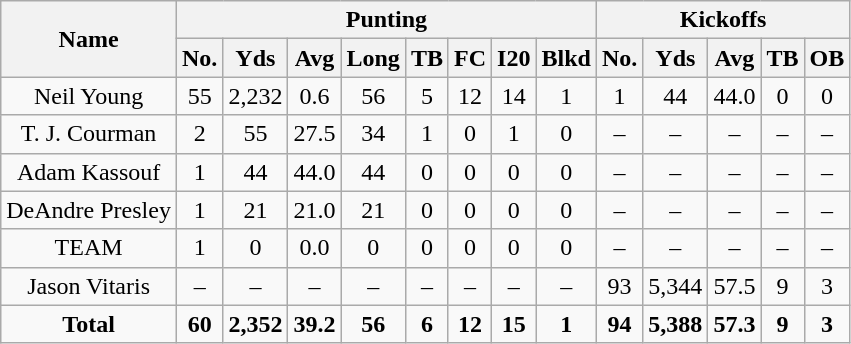<table class="wikitable" style="white-space:nowrap;text-align:center;">
<tr>
<th rowspan="2">Name</th>
<th colspan="8">Punting</th>
<th colspan="5">Kickoffs</th>
</tr>
<tr>
<th>No.</th>
<th>Yds</th>
<th>Avg</th>
<th>Long</th>
<th>TB</th>
<th>FC</th>
<th>I20</th>
<th>Blkd</th>
<th>No.</th>
<th>Yds</th>
<th>Avg</th>
<th>TB</th>
<th>OB</th>
</tr>
<tr>
<td>Neil Young</td>
<td>55</td>
<td>2,232</td>
<td>0.6</td>
<td>56</td>
<td>5</td>
<td>12</td>
<td>14</td>
<td>1</td>
<td>1</td>
<td>44</td>
<td>44.0</td>
<td>0</td>
<td>0</td>
</tr>
<tr>
<td>T. J. Courman</td>
<td>2</td>
<td>55</td>
<td>27.5</td>
<td>34</td>
<td>1</td>
<td>0</td>
<td>1</td>
<td>0</td>
<td>–</td>
<td>–</td>
<td>–</td>
<td>–</td>
<td>–</td>
</tr>
<tr>
<td>Adam Kassouf</td>
<td>1</td>
<td>44</td>
<td>44.0</td>
<td>44</td>
<td>0</td>
<td>0</td>
<td>0</td>
<td>0</td>
<td>–</td>
<td>–</td>
<td>–</td>
<td>–</td>
<td>–</td>
</tr>
<tr>
<td>DeAndre Presley</td>
<td>1</td>
<td>21</td>
<td>21.0</td>
<td>21</td>
<td>0</td>
<td>0</td>
<td>0</td>
<td>0</td>
<td>–</td>
<td>–</td>
<td>–</td>
<td>–</td>
<td>–</td>
</tr>
<tr>
<td>TEAM</td>
<td>1</td>
<td>0</td>
<td>0.0</td>
<td>0</td>
<td>0</td>
<td>0</td>
<td>0</td>
<td>0</td>
<td>–</td>
<td>–</td>
<td>–</td>
<td>–</td>
<td>–</td>
</tr>
<tr>
<td>Jason Vitaris</td>
<td>–</td>
<td>–</td>
<td>–</td>
<td>–</td>
<td>–</td>
<td>–</td>
<td>–</td>
<td>–</td>
<td>93</td>
<td>5,344</td>
<td>57.5</td>
<td>9</td>
<td>3</td>
</tr>
<tr>
<td><strong>Total</strong></td>
<td><strong>60</strong></td>
<td><strong>2,352</strong></td>
<td><strong>39.2</strong></td>
<td><strong>56</strong></td>
<td><strong>6</strong></td>
<td><strong>12</strong></td>
<td><strong>15</strong></td>
<td><strong>1</strong></td>
<td><strong>94</strong></td>
<td><strong>5,388</strong></td>
<td><strong>57.3</strong></td>
<td><strong>9</strong></td>
<td><strong>3</strong></td>
</tr>
</table>
